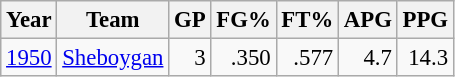<table class="wikitable sortable" style="font-size:95%; text-align:right;">
<tr>
<th>Year</th>
<th>Team</th>
<th>GP</th>
<th>FG%</th>
<th>FT%</th>
<th>APG</th>
<th>PPG</th>
</tr>
<tr>
<td style="text-align:left;"><a href='#'>1950</a></td>
<td style="text-align:left;"><a href='#'>Sheboygan</a></td>
<td>3</td>
<td>.350</td>
<td>.577</td>
<td>4.7</td>
<td>14.3</td>
</tr>
</table>
